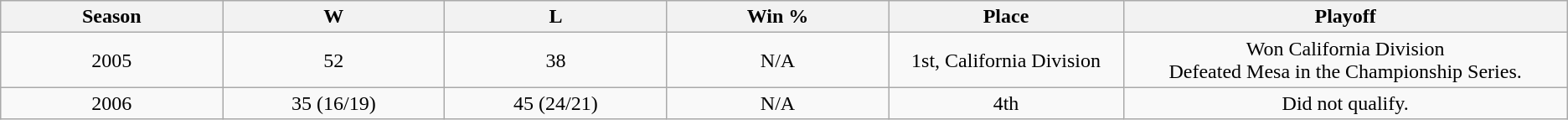<table class="wikitable">
<tr>
<th bgcolor="#DDDDFF" width="5%">Season</th>
<th bgcolor="#DDDDFF" width="5%">W</th>
<th bgcolor="#DDDDFF" width="5%">L</th>
<th bgcolor="#DDDDFF" width="5%">Win %</th>
<th bgcolor="#DDDDFF" width="5%">Place</th>
<th bgcolor="#DDDDFF" width="10%">Playoff</th>
</tr>
<tr align=center>
<td>2005</td>
<td>52</td>
<td>38</td>
<td>N/A</td>
<td>1st, California Division</td>
<td>Won California Division<br>Defeated Mesa in the Championship Series.</td>
</tr>
<tr align=center>
<td>2006</td>
<td>35 (16/19)</td>
<td>45 (24/21)</td>
<td>N/A</td>
<td>4th</td>
<td>Did not qualify.</td>
</tr>
</table>
